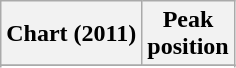<table class="wikitable plainrowheaders sortable" style="text-align:center;">
<tr>
<th>Chart (2011)</th>
<th>Peak<br>position</th>
</tr>
<tr>
</tr>
<tr>
</tr>
<tr>
</tr>
<tr>
</tr>
<tr>
</tr>
<tr>
</tr>
<tr>
</tr>
</table>
